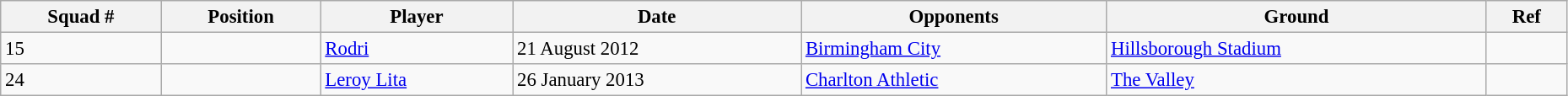<table class="wikitable" style="width:98%; text-align:center; font-size:95%; text-align:left;">
<tr>
<th>Squad #</th>
<th>Position</th>
<th>Player</th>
<th>Date</th>
<th>Opponents</th>
<th>Ground</th>
<th>Ref</th>
</tr>
<tr>
<td>15</td>
<td></td>
<td> <a href='#'>Rodri</a></td>
<td>21 August 2012</td>
<td><a href='#'>Birmingham City</a></td>
<td><a href='#'>Hillsborough Stadium</a></td>
<td></td>
</tr>
<tr>
<td>24</td>
<td></td>
<td> <a href='#'>Leroy Lita</a></td>
<td>26 January 2013</td>
<td><a href='#'>Charlton Athletic</a></td>
<td><a href='#'>The Valley</a></td>
<td></td>
</tr>
</table>
